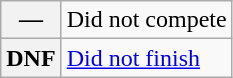<table class="wikitable">
<tr>
<th scope="row">—</th>
<td>Did not compete</td>
</tr>
<tr>
<th scope="row">DNF</th>
<td><a href='#'>Did not finish</a></td>
</tr>
</table>
